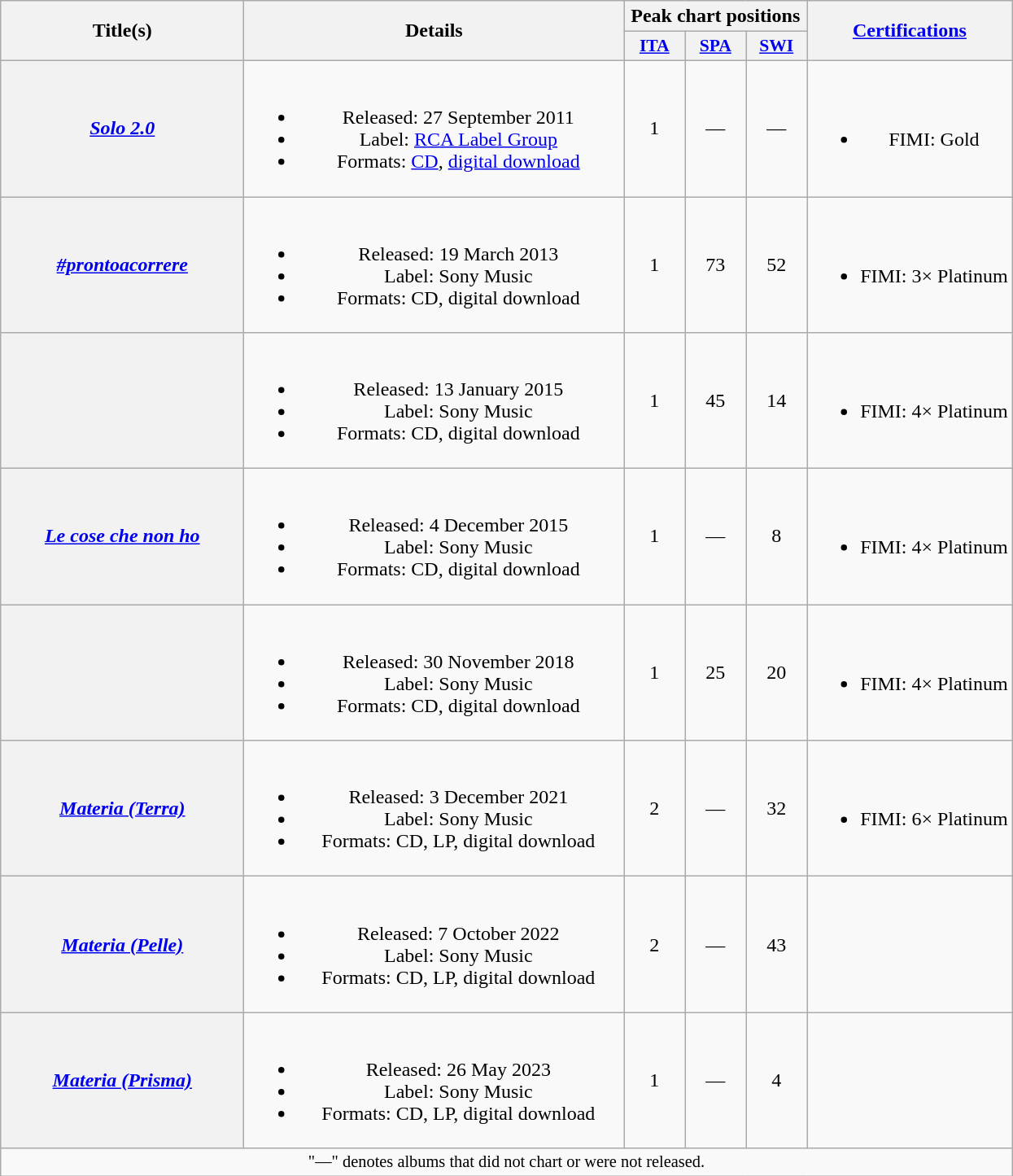<table class="wikitable plainrowheaders" style="text-align:center;" border="1">
<tr>
<th scope="col" rowspan="2" style="width:12em;">Title(s)</th>
<th scope="col" rowspan="2" style="width:19em;">Details</th>
<th scope="col" colspan="3">Peak chart positions</th>
<th scope="col" rowspan="2"><a href='#'>Certifications</a></th>
</tr>
<tr>
<th scope="col" style="width:3em;font-size:90%;"><a href='#'>ITA</a><br></th>
<th scope="col" style="width:3em;font-size:90%;"><a href='#'>SPA</a><br></th>
<th scope="col" style="width:3em;font-size:90%;"><a href='#'>SWI</a><br></th>
</tr>
<tr>
<th scope="row"><em><a href='#'>Solo 2.0</a></em></th>
<td><br><ul><li>Released: 27 September 2011</li><li>Label: <a href='#'>RCA Label Group</a></li><li>Formats: <a href='#'>CD</a>, <a href='#'>digital download</a></li></ul></td>
<td>1</td>
<td>—</td>
<td>—</td>
<td><br><ul><li>FIMI: Gold</li></ul></td>
</tr>
<tr>
<th scope="row"><em><a href='#'>#prontoacorrere</a></em></th>
<td><br><ul><li>Released: 19 March 2013</li><li>Label: Sony Music</li><li>Formats: CD, digital download</li></ul></td>
<td>1</td>
<td>73</td>
<td>52</td>
<td><br><ul><li>FIMI: 3× Platinum</li></ul></td>
</tr>
<tr>
<th scope="row"></th>
<td><br><ul><li>Released: 13 January 2015</li><li>Label: Sony Music</li><li>Formats: CD, digital download</li></ul></td>
<td>1</td>
<td>45</td>
<td>14</td>
<td><br><ul><li>FIMI: 4× Platinum</li></ul></td>
</tr>
<tr>
<th scope="row"><em><a href='#'>Le cose che non ho</a></em></th>
<td><br><ul><li>Released: 4 December 2015</li><li>Label: Sony Music</li><li>Formats: CD, digital download</li></ul></td>
<td>1</td>
<td>—</td>
<td>8</td>
<td><br><ul><li>FIMI: 4× Platinum</li></ul></td>
</tr>
<tr>
<th scope="row"></th>
<td><br><ul><li>Released: 30 November 2018</li><li>Label: Sony Music</li><li>Formats: CD, digital download</li></ul></td>
<td>1</td>
<td>25</td>
<td>20</td>
<td><br><ul><li>FIMI: 4× Platinum</li></ul></td>
</tr>
<tr>
<th scope="row"><em><a href='#'>Materia (Terra)</a></em></th>
<td><br><ul><li>Released: 3 December 2021</li><li>Label: Sony Music</li><li>Formats: CD, LP, digital download</li></ul></td>
<td>2</td>
<td>—</td>
<td>32</td>
<td><br><ul><li>FIMI: 6× Platinum</li></ul></td>
</tr>
<tr>
<th scope="row"><em><a href='#'>Materia (Pelle)</a></em></th>
<td><br><ul><li>Released: 7 October 2022</li><li>Label: Sony Music</li><li>Formats: CD, LP, digital download</li></ul></td>
<td>2</td>
<td>—</td>
<td>43</td>
<td></td>
</tr>
<tr>
<th scope="row"><em><a href='#'>Materia (Prisma)</a></em></th>
<td><br><ul><li>Released: 26 May 2023</li><li>Label: Sony Music</li><li>Formats: CD, LP, digital download</li></ul></td>
<td>1<br></td>
<td>—</td>
<td>4</td>
<td></td>
</tr>
<tr>
<td colspan="12" style="font-size:85%;">"—" denotes albums that did not chart or were not released.</td>
</tr>
</table>
